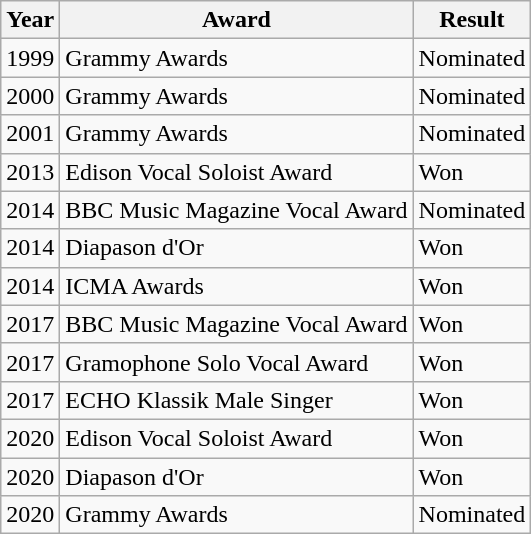<table class="wikitable">
<tr>
<th>Year</th>
<th>Award</th>
<th>Result</th>
</tr>
<tr>
<td>1999</td>
<td>Grammy Awards</td>
<td>Nominated </td>
</tr>
<tr>
<td>2000</td>
<td>Grammy Awards</td>
<td>Nominated </td>
</tr>
<tr>
<td>2001</td>
<td>Grammy Awards</td>
<td>Nominated </td>
</tr>
<tr>
<td>2013</td>
<td>Edison Vocal Soloist Award</td>
<td>Won </td>
</tr>
<tr>
<td>2014</td>
<td>BBC Music Magazine Vocal Award</td>
<td>Nominated </td>
</tr>
<tr>
<td>2014</td>
<td>Diapason d'Or</td>
<td>Won </td>
</tr>
<tr>
<td>2014</td>
<td>ICMA Awards</td>
<td>Won </td>
</tr>
<tr>
<td>2017</td>
<td>BBC Music Magazine Vocal Award</td>
<td>Won </td>
</tr>
<tr>
<td>2017</td>
<td>Gramophone Solo Vocal Award</td>
<td>Won </td>
</tr>
<tr>
<td>2017</td>
<td>ECHO Klassik Male Singer</td>
<td>Won </td>
</tr>
<tr>
<td>2020</td>
<td>Edison Vocal Soloist Award</td>
<td>Won </td>
</tr>
<tr>
<td>2020</td>
<td>Diapason d'Or</td>
<td>Won </td>
</tr>
<tr>
<td>2020</td>
<td>Grammy Awards</td>
<td>Nominated </td>
</tr>
</table>
